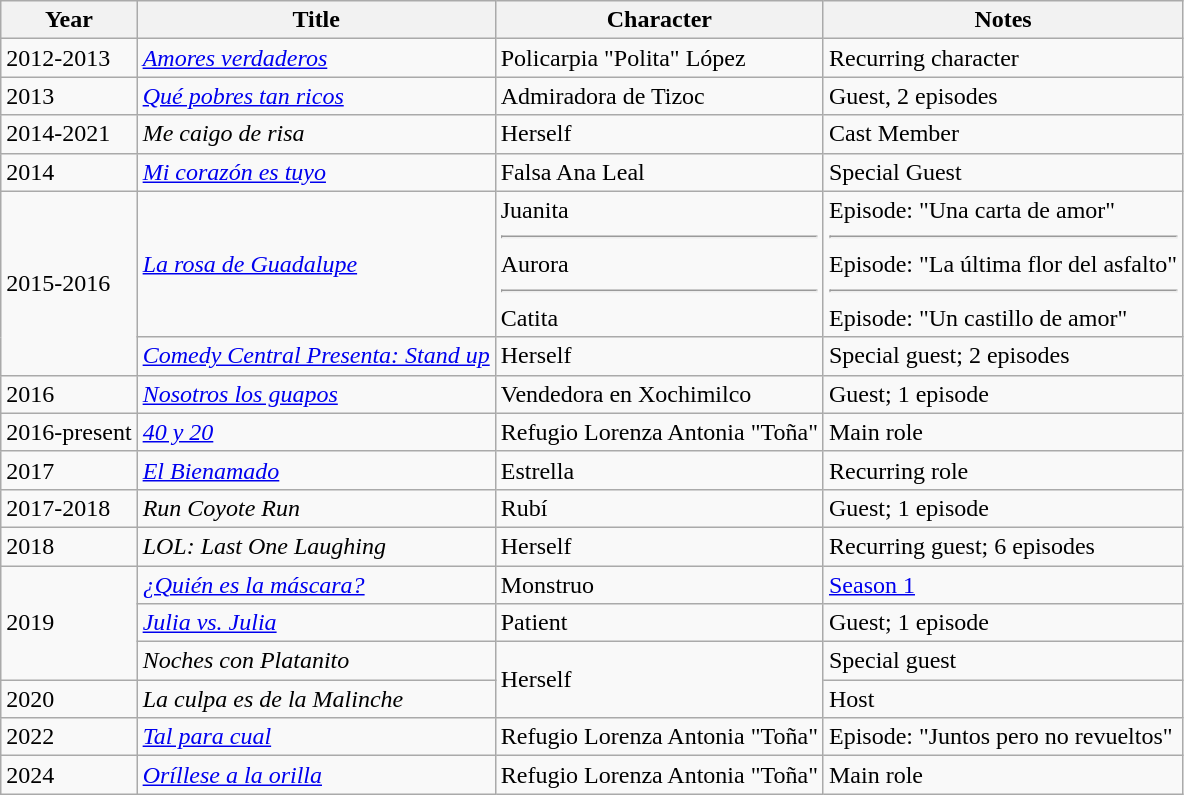<table class="wikitable sortable">
<tr>
<th>Year</th>
<th>Title</th>
<th>Character</th>
<th>Notes</th>
</tr>
<tr>
<td>2012-2013</td>
<td><em><a href='#'>Amores verdaderos</a></em></td>
<td>Policarpia "Polita" López</td>
<td>Recurring character</td>
</tr>
<tr>
<td>2013</td>
<td><em><a href='#'>Qué pobres tan ricos</a></em></td>
<td>Admiradora de Tizoc</td>
<td>Guest, 2 episodes</td>
</tr>
<tr>
<td>2014-2021</td>
<td><em>Me caigo de risa</em></td>
<td>Herself</td>
<td>Cast Member</td>
</tr>
<tr>
<td>2014</td>
<td><em><a href='#'>Mi corazón es tuyo</a></em></td>
<td>Falsa Ana Leal</td>
<td>Special Guest</td>
</tr>
<tr>
<td rowspan="2">2015-2016</td>
<td><em><a href='#'>La rosa de Guadalupe</a></em></td>
<td>Juanita<hr>Aurora<hr>Catita</td>
<td>Episode: "Una carta de amor"<hr>Episode: "La última flor del asfalto"<hr>Episode: "Un castillo de amor"</td>
</tr>
<tr>
<td><em><a href='#'>Comedy Central Presenta: Stand up</a></em></td>
<td>Herself</td>
<td>Special guest; 2 episodes</td>
</tr>
<tr>
<td>2016</td>
<td><em><a href='#'>Nosotros los guapos</a></em></td>
<td>Vendedora en Xochimilco</td>
<td>Guest; 1 episode</td>
</tr>
<tr>
<td>2016-present</td>
<td><em><a href='#'>40 y 20</a></em></td>
<td>Refugio Lorenza Antonia "Toña"</td>
<td>Main role</td>
</tr>
<tr>
<td>2017</td>
<td><em><a href='#'>El Bienamado</a></em></td>
<td>Estrella</td>
<td>Recurring role</td>
</tr>
<tr>
<td>2017-2018</td>
<td><em>Run Coyote Run</em></td>
<td>Rubí</td>
<td>Guest; 1 episode</td>
</tr>
<tr>
<td>2018</td>
<td><em>LOL: Last One Laughing</em></td>
<td>Herself</td>
<td>Recurring guest; 6 episodes</td>
</tr>
<tr>
<td rowspan="3">2019</td>
<td><em><a href='#'>¿Quién es la máscara?</a></em></td>
<td>Monstruo</td>
<td><a href='#'>Season 1</a></td>
</tr>
<tr>
<td><em><a href='#'>Julia vs. Julia</a></em></td>
<td>Patient</td>
<td>Guest; 1 episode</td>
</tr>
<tr>
<td><em>Noches con Platanito</em></td>
<td rowspan="2">Herself</td>
<td>Special guest</td>
</tr>
<tr>
<td>2020</td>
<td><em>La culpa es de la Malinche</em></td>
<td>Host</td>
</tr>
<tr>
<td>2022</td>
<td><em><a href='#'>Tal para cual</a></em></td>
<td>Refugio Lorenza Antonia "Toña"</td>
<td>Episode: "Juntos pero no revueltos"</td>
</tr>
<tr>
<td>2024</td>
<td><em><a href='#'>Oríllese a la orilla</a></em></td>
<td>Refugio Lorenza Antonia "Toña"</td>
<td>Main role</td>
</tr>
</table>
